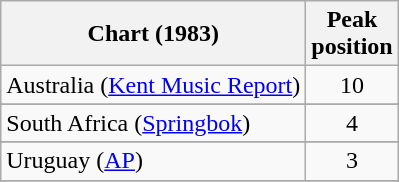<table class="wikitable sortable">
<tr>
<th>Chart (1983)</th>
<th>Peak<br>position</th>
</tr>
<tr>
<td>Australia (<a href='#'>Kent Music Report</a>)</td>
<td align="center">10</td>
</tr>
<tr>
</tr>
<tr>
</tr>
<tr>
</tr>
<tr>
</tr>
<tr>
</tr>
<tr>
</tr>
<tr>
</tr>
<tr>
<td>South Africa (<a href='#'>Springbok</a>)</td>
<td align="center">4</td>
</tr>
<tr>
</tr>
<tr>
<td>Uruguay (<a href='#'>AP</a>)</td>
<td align="center">3</td>
</tr>
<tr>
</tr>
<tr>
</tr>
<tr>
</tr>
</table>
